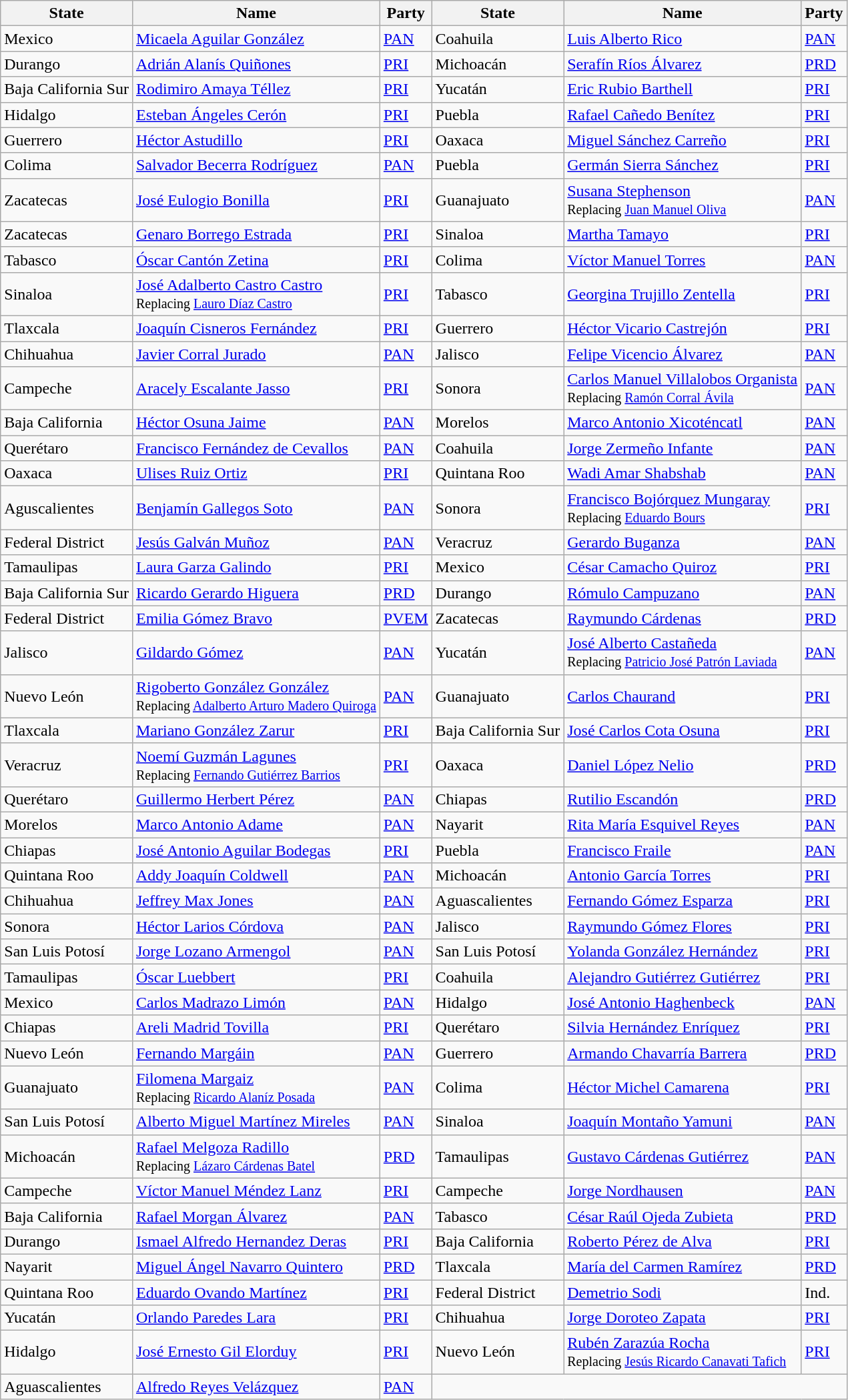<table class="wikitable">
<tr>
<th>State</th>
<th>Name</th>
<th>Party</th>
<th>State</th>
<th>Name</th>
<th>Party</th>
</tr>
<tr>
<td>Mexico</td>
<td><a href='#'>Micaela Aguilar González</a></td>
<td><a href='#'>PAN</a></td>
<td>Coahuila</td>
<td><a href='#'>Luis Alberto Rico</a></td>
<td><a href='#'>PAN</a></td>
</tr>
<tr>
<td>Durango</td>
<td><a href='#'>Adrián Alanís Quiñones</a></td>
<td><a href='#'>PRI</a></td>
<td>Michoacán</td>
<td><a href='#'>Serafín Ríos Álvarez</a></td>
<td><a href='#'>PRD</a></td>
</tr>
<tr>
<td>Baja California Sur</td>
<td><a href='#'>Rodimiro Amaya Téllez</a></td>
<td><a href='#'>PRI</a></td>
<td>Yucatán</td>
<td><a href='#'>Eric Rubio Barthell</a></td>
<td><a href='#'>PRI</a></td>
</tr>
<tr>
<td>Hidalgo</td>
<td><a href='#'>Esteban Ángeles Cerón</a></td>
<td><a href='#'>PRI</a></td>
<td>Puebla</td>
<td><a href='#'>Rafael Cañedo Benítez</a></td>
<td><a href='#'>PRI</a></td>
</tr>
<tr>
<td>Guerrero</td>
<td><a href='#'>Héctor Astudillo</a></td>
<td><a href='#'>PRI</a></td>
<td>Oaxaca</td>
<td><a href='#'>Miguel Sánchez Carreño</a></td>
<td><a href='#'>PRI</a></td>
</tr>
<tr>
<td>Colima</td>
<td><a href='#'>Salvador Becerra Rodríguez</a></td>
<td><a href='#'>PAN</a></td>
<td>Puebla</td>
<td><a href='#'>Germán Sierra Sánchez</a></td>
<td><a href='#'>PRI</a></td>
</tr>
<tr>
<td>Zacatecas</td>
<td><a href='#'>José Eulogio Bonilla</a></td>
<td><a href='#'>PRI</a></td>
<td>Guanajuato</td>
<td><a href='#'>Susana Stephenson</a><br><small>Replacing <a href='#'>Juan Manuel Oliva</a></small><br></td>
<td><a href='#'>PAN</a></td>
</tr>
<tr>
<td>Zacatecas</td>
<td><a href='#'>Genaro Borrego Estrada</a></td>
<td><a href='#'>PRI</a></td>
<td>Sinaloa</td>
<td><a href='#'>Martha Tamayo</a></td>
<td><a href='#'>PRI</a></td>
</tr>
<tr>
<td>Tabasco</td>
<td><a href='#'>Óscar Cantón Zetina</a></td>
<td><a href='#'>PRI</a></td>
<td>Colima</td>
<td><a href='#'>Víctor Manuel Torres</a></td>
<td><a href='#'>PAN</a></td>
</tr>
<tr>
<td>Sinaloa</td>
<td><a href='#'>José Adalberto Castro Castro</a><br><small>Replacing <a href='#'>Lauro Díaz Castro</a></small><br></td>
<td><a href='#'>PRI</a></td>
<td>Tabasco</td>
<td><a href='#'>Georgina Trujillo Zentella</a></td>
<td><a href='#'>PRI</a></td>
</tr>
<tr>
<td>Tlaxcala</td>
<td><a href='#'>Joaquín Cisneros Fernández</a></td>
<td><a href='#'>PRI</a></td>
<td>Guerrero</td>
<td><a href='#'>Héctor Vicario Castrejón</a></td>
<td><a href='#'>PRI</a></td>
</tr>
<tr>
<td>Chihuahua</td>
<td><a href='#'>Javier Corral Jurado</a></td>
<td><a href='#'>PAN</a></td>
<td>Jalisco</td>
<td><a href='#'>Felipe Vicencio Álvarez</a></td>
<td><a href='#'>PAN</a></td>
</tr>
<tr>
<td>Campeche</td>
<td><a href='#'>Aracely Escalante Jasso</a></td>
<td><a href='#'>PRI</a></td>
<td>Sonora</td>
<td><a href='#'>Carlos Manuel Villalobos Organista</a><br><small>Replacing <a href='#'>Ramón Corral Ávila</a></small></td>
<td><a href='#'>PAN</a></td>
</tr>
<tr>
<td>Baja California</td>
<td><a href='#'>Héctor Osuna Jaime</a></td>
<td><a href='#'>PAN</a></td>
<td>Morelos</td>
<td><a href='#'>Marco Antonio Xicoténcatl</a></td>
<td><a href='#'>PAN</a></td>
</tr>
<tr>
<td>Querétaro</td>
<td><a href='#'>Francisco Fernández de Cevallos</a></td>
<td><a href='#'>PAN</a></td>
<td>Coahuila</td>
<td><a href='#'>Jorge Zermeño Infante</a></td>
<td><a href='#'>PAN</a></td>
</tr>
<tr>
<td>Oaxaca</td>
<td><a href='#'>Ulises Ruiz Ortiz</a></td>
<td><a href='#'>PRI</a></td>
<td>Quintana Roo</td>
<td><a href='#'>Wadi Amar Shabshab</a></td>
<td><a href='#'>PAN</a></td>
</tr>
<tr>
<td>Aguscalientes</td>
<td><a href='#'>Benjamín Gallegos Soto</a></td>
<td><a href='#'>PAN</a></td>
<td>Sonora</td>
<td><a href='#'>Francisco Bojórquez Mungaray</a><br><small>Replacing <a href='#'>Eduardo Bours</a></small><br></td>
<td><a href='#'>PRI</a></td>
</tr>
<tr>
<td>Federal District</td>
<td><a href='#'>Jesús Galván Muñoz</a></td>
<td><a href='#'>PAN</a></td>
<td>Veracruz</td>
<td><a href='#'>Gerardo Buganza</a></td>
<td><a href='#'>PAN</a></td>
</tr>
<tr>
<td>Tamaulipas</td>
<td><a href='#'>Laura Garza Galindo</a></td>
<td><a href='#'>PRI</a></td>
<td>Mexico</td>
<td><a href='#'>César Camacho Quiroz</a></td>
<td><a href='#'>PRI</a></td>
</tr>
<tr>
<td>Baja California Sur</td>
<td><a href='#'>Ricardo Gerardo Higuera</a></td>
<td><a href='#'>PRD</a></td>
<td>Durango</td>
<td><a href='#'>Rómulo Campuzano</a></td>
<td><a href='#'>PAN</a></td>
</tr>
<tr>
<td>Federal District</td>
<td><a href='#'>Emilia Gómez Bravo</a></td>
<td><a href='#'>PVEM</a></td>
<td>Zacatecas</td>
<td><a href='#'>Raymundo Cárdenas</a></td>
<td><a href='#'>PRD</a></td>
</tr>
<tr>
<td>Jalisco</td>
<td><a href='#'>Gildardo Gómez</a></td>
<td><a href='#'>PAN</a></td>
<td>Yucatán</td>
<td><a href='#'>José Alberto Castañeda</a><br><small>Replacing <a href='#'>Patricio José Patrón Laviada</a></small><br></td>
<td><a href='#'>PAN</a></td>
</tr>
<tr>
<td>Nuevo León</td>
<td><a href='#'>Rigoberto González González</a><br><small>Replacing <a href='#'>Adalberto Arturo Madero Quiroga</a></small><br></td>
<td><a href='#'>PAN</a></td>
<td>Guanajuato</td>
<td><a href='#'>Carlos Chaurand</a></td>
<td><a href='#'>PRI</a></td>
</tr>
<tr>
<td>Tlaxcala</td>
<td><a href='#'>Mariano González Zarur</a></td>
<td><a href='#'>PRI</a></td>
<td>Baja California Sur</td>
<td><a href='#'>José Carlos Cota Osuna</a></td>
<td><a href='#'>PRI</a></td>
</tr>
<tr>
<td>Veracruz</td>
<td><a href='#'>Noemí Guzmán Lagunes</a><br><small>Replacing <a href='#'>Fernando Gutiérrez Barrios</a></small><br></td>
<td><a href='#'>PRI</a></td>
<td>Oaxaca</td>
<td><a href='#'>Daniel López Nelio</a></td>
<td><a href='#'>PRD</a></td>
</tr>
<tr>
<td>Querétaro</td>
<td><a href='#'>Guillermo Herbert Pérez</a></td>
<td><a href='#'>PAN</a></td>
<td>Chiapas</td>
<td><a href='#'>Rutilio Escandón</a></td>
<td><a href='#'>PRD</a></td>
</tr>
<tr>
<td>Morelos</td>
<td><a href='#'>Marco Antonio Adame</a></td>
<td><a href='#'>PAN</a></td>
<td>Nayarit</td>
<td><a href='#'>Rita María Esquivel Reyes</a></td>
<td><a href='#'>PAN</a></td>
</tr>
<tr>
<td>Chiapas</td>
<td><a href='#'>José Antonio Aguilar Bodegas</a></td>
<td><a href='#'>PRI</a></td>
<td>Puebla</td>
<td><a href='#'>Francisco Fraile</a></td>
<td><a href='#'>PAN</a></td>
</tr>
<tr>
<td>Quintana Roo</td>
<td><a href='#'>Addy Joaquín Coldwell</a></td>
<td><a href='#'>PAN</a></td>
<td>Michoacán</td>
<td><a href='#'>Antonio García Torres</a></td>
<td><a href='#'>PRI</a></td>
</tr>
<tr>
<td>Chihuahua</td>
<td><a href='#'>Jeffrey Max Jones</a></td>
<td><a href='#'>PAN</a></td>
<td>Aguascalientes</td>
<td><a href='#'>Fernando Gómez Esparza</a></td>
<td><a href='#'>PRI</a></td>
</tr>
<tr>
<td>Sonora</td>
<td><a href='#'>Héctor Larios Córdova</a></td>
<td><a href='#'>PAN</a></td>
<td>Jalisco</td>
<td><a href='#'>Raymundo Gómez Flores</a></td>
<td><a href='#'>PRI</a></td>
</tr>
<tr>
<td>San Luis Potosí</td>
<td><a href='#'>Jorge Lozano Armengol</a></td>
<td><a href='#'>PAN</a></td>
<td>San Luis Potosí</td>
<td><a href='#'>Yolanda González Hernández</a></td>
<td><a href='#'>PRI</a></td>
</tr>
<tr>
<td>Tamaulipas</td>
<td><a href='#'>Óscar Luebbert</a></td>
<td><a href='#'>PRI</a></td>
<td>Coahuila</td>
<td><a href='#'>Alejandro Gutiérrez Gutiérrez</a></td>
<td><a href='#'>PRI</a></td>
</tr>
<tr>
<td>Mexico</td>
<td><a href='#'>Carlos Madrazo Limón</a></td>
<td><a href='#'>PAN</a></td>
<td>Hidalgo</td>
<td><a href='#'>José Antonio Haghenbeck</a></td>
<td><a href='#'>PAN</a></td>
</tr>
<tr>
<td>Chiapas</td>
<td><a href='#'>Areli Madrid Tovilla</a></td>
<td><a href='#'>PRI</a></td>
<td>Querétaro</td>
<td><a href='#'>Silvia Hernández Enríquez</a></td>
<td><a href='#'>PRI</a></td>
</tr>
<tr>
<td>Nuevo León</td>
<td><a href='#'>Fernando Margáin</a></td>
<td><a href='#'>PAN</a></td>
<td>Guerrero</td>
<td><a href='#'>Armando Chavarría Barrera</a></td>
<td><a href='#'>PRD</a></td>
</tr>
<tr>
<td>Guanajuato</td>
<td><a href='#'>Filomena Margaiz</a><br><small>Replacing <a href='#'>Ricardo Alaníz Posada</a></small><br></td>
<td><a href='#'>PAN</a></td>
<td>Colima</td>
<td><a href='#'>Héctor Michel Camarena</a></td>
<td><a href='#'>PRI</a></td>
</tr>
<tr>
<td>San Luis Potosí</td>
<td><a href='#'>Alberto Miguel Martínez Mireles</a></td>
<td><a href='#'>PAN</a></td>
<td>Sinaloa</td>
<td><a href='#'>Joaquín Montaño Yamuni</a></td>
<td><a href='#'>PAN</a></td>
</tr>
<tr>
<td>Michoacán</td>
<td><a href='#'>Rafael Melgoza Radillo</a><br><small>Replacing <a href='#'>Lázaro Cárdenas Batel</a></small><br></td>
<td><a href='#'>PRD</a></td>
<td>Tamaulipas</td>
<td><a href='#'>Gustavo Cárdenas Gutiérrez</a></td>
<td><a href='#'>PAN</a></td>
</tr>
<tr>
<td>Campeche</td>
<td><a href='#'>Víctor Manuel Méndez Lanz</a></td>
<td><a href='#'>PRI</a></td>
<td>Campeche</td>
<td><a href='#'>Jorge Nordhausen</a></td>
<td><a href='#'>PAN</a></td>
</tr>
<tr>
<td>Baja California</td>
<td><a href='#'>Rafael Morgan Álvarez</a></td>
<td><a href='#'>PAN</a></td>
<td>Tabasco</td>
<td><a href='#'>César Raúl Ojeda Zubieta</a></td>
<td><a href='#'>PRD</a></td>
</tr>
<tr>
<td>Durango</td>
<td><a href='#'>Ismael Alfredo Hernandez Deras</a></td>
<td><a href='#'>PRI</a></td>
<td>Baja California</td>
<td><a href='#'>Roberto Pérez de Alva</a></td>
<td><a href='#'>PRI</a></td>
</tr>
<tr>
<td>Nayarit</td>
<td><a href='#'>Miguel Ángel Navarro Quintero</a></td>
<td><a href='#'>PRD</a></td>
<td>Tlaxcala</td>
<td><a href='#'>María del Carmen Ramírez</a></td>
<td><a href='#'>PRD</a></td>
</tr>
<tr>
<td>Quintana Roo</td>
<td><a href='#'>Eduardo Ovando Martínez</a></td>
<td><a href='#'>PRI</a></td>
<td>Federal District</td>
<td><a href='#'>Demetrio Sodi</a></td>
<td>Ind.</td>
</tr>
<tr>
<td>Yucatán</td>
<td><a href='#'>Orlando Paredes Lara</a></td>
<td><a href='#'>PRI</a></td>
<td>Chihuahua</td>
<td><a href='#'>Jorge Doroteo Zapata</a></td>
<td><a href='#'>PRI</a></td>
</tr>
<tr>
<td>Hidalgo</td>
<td><a href='#'>José Ernesto Gil Elorduy</a></td>
<td><a href='#'>PRI</a></td>
<td>Nuevo León</td>
<td><a href='#'>Rubén Zarazúa Rocha</a><br><small>Replacing <a href='#'>Jesús Ricardo Canavati Tafich</a></small><br></td>
<td><a href='#'>PRI</a></td>
</tr>
<tr>
<td>Aguascalientes</td>
<td><a href='#'>Alfredo Reyes Velázquez</a></td>
<td><a href='#'>PAN</a></td>
</tr>
</table>
